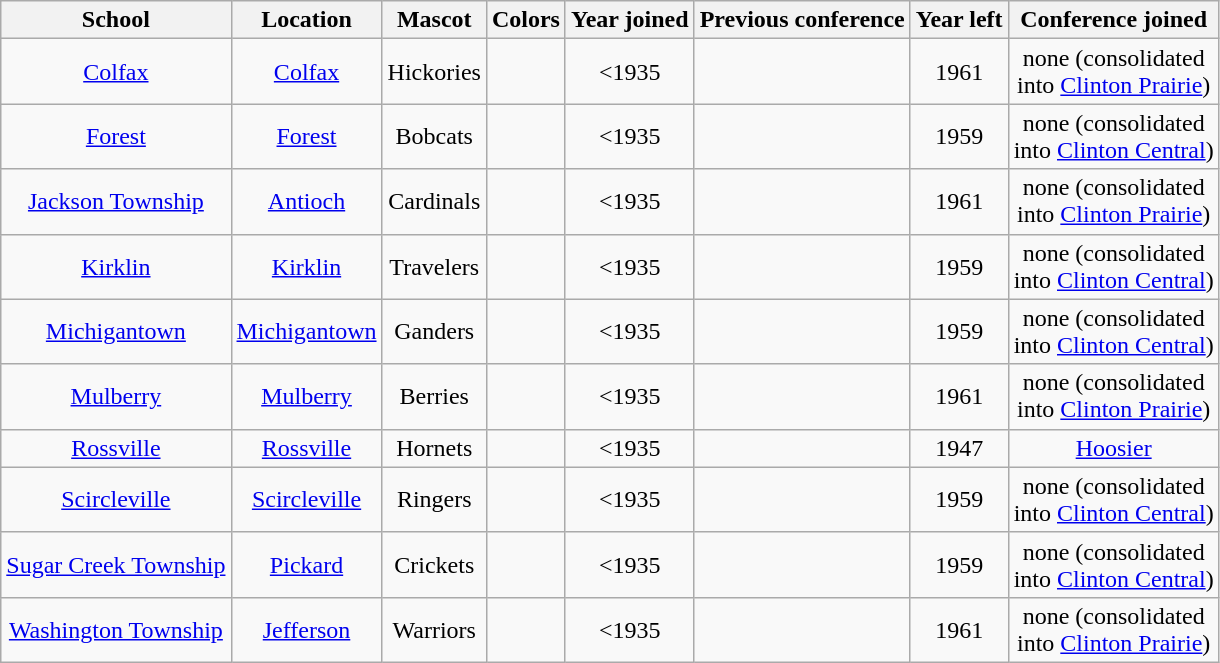<table class="wikitable" style="text-align:center;">
<tr>
<th>School</th>
<th>Location</th>
<th>Mascot</th>
<th>Colors</th>
<th>Year joined</th>
<th>Previous conference</th>
<th>Year left</th>
<th>Conference joined</th>
</tr>
<tr>
<td><a href='#'>Colfax</a></td>
<td><a href='#'>Colfax</a></td>
<td>Hickories</td>
<td> </td>
<td><1935</td>
<td></td>
<td>1961</td>
<td>none (consolidated<br>into <a href='#'>Clinton Prairie</a>)</td>
</tr>
<tr>
<td><a href='#'>Forest</a></td>
<td><a href='#'>Forest</a></td>
<td>Bobcats</td>
<td> </td>
<td><1935</td>
<td></td>
<td>1959</td>
<td>none (consolidated<br>into <a href='#'>Clinton Central</a>)</td>
</tr>
<tr>
<td><a href='#'>Jackson Township</a></td>
<td><a href='#'>Antioch</a></td>
<td>Cardinals</td>
<td> </td>
<td><1935</td>
<td></td>
<td>1961</td>
<td>none (consolidated<br>into <a href='#'>Clinton Prairie</a>)</td>
</tr>
<tr>
<td><a href='#'>Kirklin</a></td>
<td><a href='#'>Kirklin</a></td>
<td>Travelers</td>
<td> </td>
<td><1935</td>
<td></td>
<td>1959</td>
<td>none (consolidated<br>into <a href='#'>Clinton Central</a>)</td>
</tr>
<tr>
<td><a href='#'>Michigantown</a></td>
<td><a href='#'>Michigantown</a></td>
<td>Ganders</td>
<td> </td>
<td><1935</td>
<td></td>
<td>1959</td>
<td>none (consolidated<br>into <a href='#'>Clinton Central</a>)</td>
</tr>
<tr>
<td><a href='#'>Mulberry</a></td>
<td><a href='#'>Mulberry</a></td>
<td>Berries</td>
<td> </td>
<td><1935</td>
<td></td>
<td>1961</td>
<td>none (consolidated<br>into <a href='#'>Clinton Prairie</a>)</td>
</tr>
<tr>
<td><a href='#'>Rossville</a></td>
<td><a href='#'>Rossville</a></td>
<td>Hornets</td>
<td> </td>
<td><1935</td>
<td></td>
<td>1947</td>
<td><a href='#'>Hoosier</a></td>
</tr>
<tr>
<td><a href='#'>Scircleville</a></td>
<td><a href='#'>Scircleville</a></td>
<td>Ringers</td>
<td> </td>
<td><1935</td>
<td></td>
<td>1959</td>
<td>none (consolidated<br>into <a href='#'>Clinton Central</a>)</td>
</tr>
<tr>
<td><a href='#'>Sugar Creek Township</a></td>
<td><a href='#'>Pickard</a></td>
<td>Crickets</td>
<td> </td>
<td><1935</td>
<td></td>
<td>1959</td>
<td>none (consolidated<br>into <a href='#'>Clinton Central</a>)</td>
</tr>
<tr>
<td><a href='#'>Washington Township</a></td>
<td><a href='#'>Jefferson</a></td>
<td>Warriors</td>
<td> </td>
<td><1935</td>
<td></td>
<td>1961</td>
<td>none (consolidated<br>into <a href='#'>Clinton Prairie</a>)</td>
</tr>
</table>
